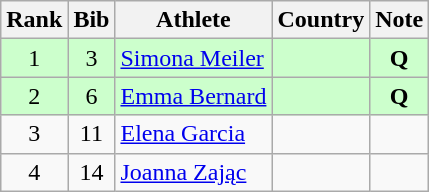<table class="wikitable" style="text-align:center">
<tr>
<th>Rank</th>
<th>Bib</th>
<th>Athlete</th>
<th>Country</th>
<th>Note</th>
</tr>
<tr bgcolor=ccffcc>
<td>1</td>
<td>3</td>
<td align=left><a href='#'>Simona Meiler</a></td>
<td align=left></td>
<td><strong>Q</strong></td>
</tr>
<tr bgcolor=ccffcc>
<td>2</td>
<td>6</td>
<td align=left><a href='#'>Emma Bernard</a></td>
<td align=left></td>
<td><strong>Q</strong></td>
</tr>
<tr>
<td>3</td>
<td>11</td>
<td align=left><a href='#'>Elena Garcia</a></td>
<td align=left></td>
<td></td>
</tr>
<tr>
<td>4</td>
<td>14</td>
<td align=left><a href='#'>Joanna Zając</a></td>
<td align=left></td>
<td></td>
</tr>
</table>
